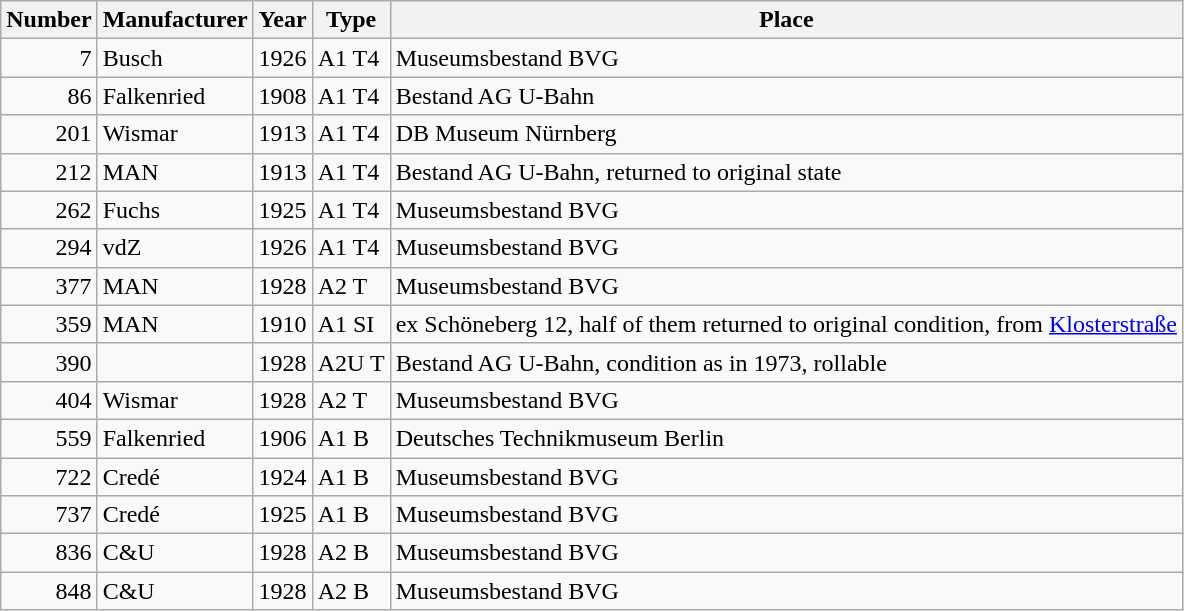<table class="wikitable">
<tr class="hintergrundfarbe5">
<th>Number</th>
<th>Manufacturer</th>
<th>Year</th>
<th>Type</th>
<th>Place</th>
</tr>
<tr>
<td align="right">7</td>
<td>Busch</td>
<td>1926</td>
<td>A1 T4</td>
<td>Museumsbestand BVG</td>
</tr>
<tr>
<td align="right">86</td>
<td>Falkenried</td>
<td>1908</td>
<td>A1 T4</td>
<td>Bestand AG U-Bahn</td>
</tr>
<tr>
<td align="right">201</td>
<td>Wismar</td>
<td>1913</td>
<td>A1 T4</td>
<td>DB Museum Nürnberg</td>
</tr>
<tr>
<td align="right">212</td>
<td>MAN</td>
<td>1913</td>
<td>A1 T4</td>
<td>Bestand AG U-Bahn, returned to original state</td>
</tr>
<tr>
<td align="right">262</td>
<td>Fuchs</td>
<td>1925</td>
<td>A1 T4</td>
<td>Museumsbestand BVG</td>
</tr>
<tr>
<td align="right">294</td>
<td>vdZ</td>
<td>1926</td>
<td>A1 T4</td>
<td>Museumsbestand BVG</td>
</tr>
<tr>
<td align="right">377</td>
<td>MAN</td>
<td>1928</td>
<td>A2 T</td>
<td>Museumsbestand BVG</td>
</tr>
<tr>
<td align="right">359</td>
<td>MAN</td>
<td>1910</td>
<td>A1 SI</td>
<td>ex Schöneberg 12, half of them returned to original condition, from <a href='#'>Klosterstraße</a></td>
</tr>
<tr>
<td align="right">390</td>
<td></td>
<td>1928</td>
<td>A2U T</td>
<td>Bestand AG U-Bahn, condition as in 1973, rollable</td>
</tr>
<tr>
<td align="right">404</td>
<td>Wismar</td>
<td>1928</td>
<td>A2 T</td>
<td>Museumsbestand BVG</td>
</tr>
<tr>
<td align="right">559</td>
<td>Falkenried</td>
<td>1906</td>
<td>A1 B</td>
<td>Deutsches Technikmuseum Berlin</td>
</tr>
<tr>
<td align="right">722</td>
<td>Credé</td>
<td>1924</td>
<td>A1 B</td>
<td>Museumsbestand BVG</td>
</tr>
<tr>
<td align="right">737</td>
<td>Credé</td>
<td>1925</td>
<td>A1 B</td>
<td>Museumsbestand BVG</td>
</tr>
<tr>
<td align="right">836</td>
<td>C&U</td>
<td>1928</td>
<td>A2 B</td>
<td>Museumsbestand BVG</td>
</tr>
<tr>
<td align="right">848</td>
<td>C&U</td>
<td>1928</td>
<td>A2 B</td>
<td>Museumsbestand BVG</td>
</tr>
</table>
